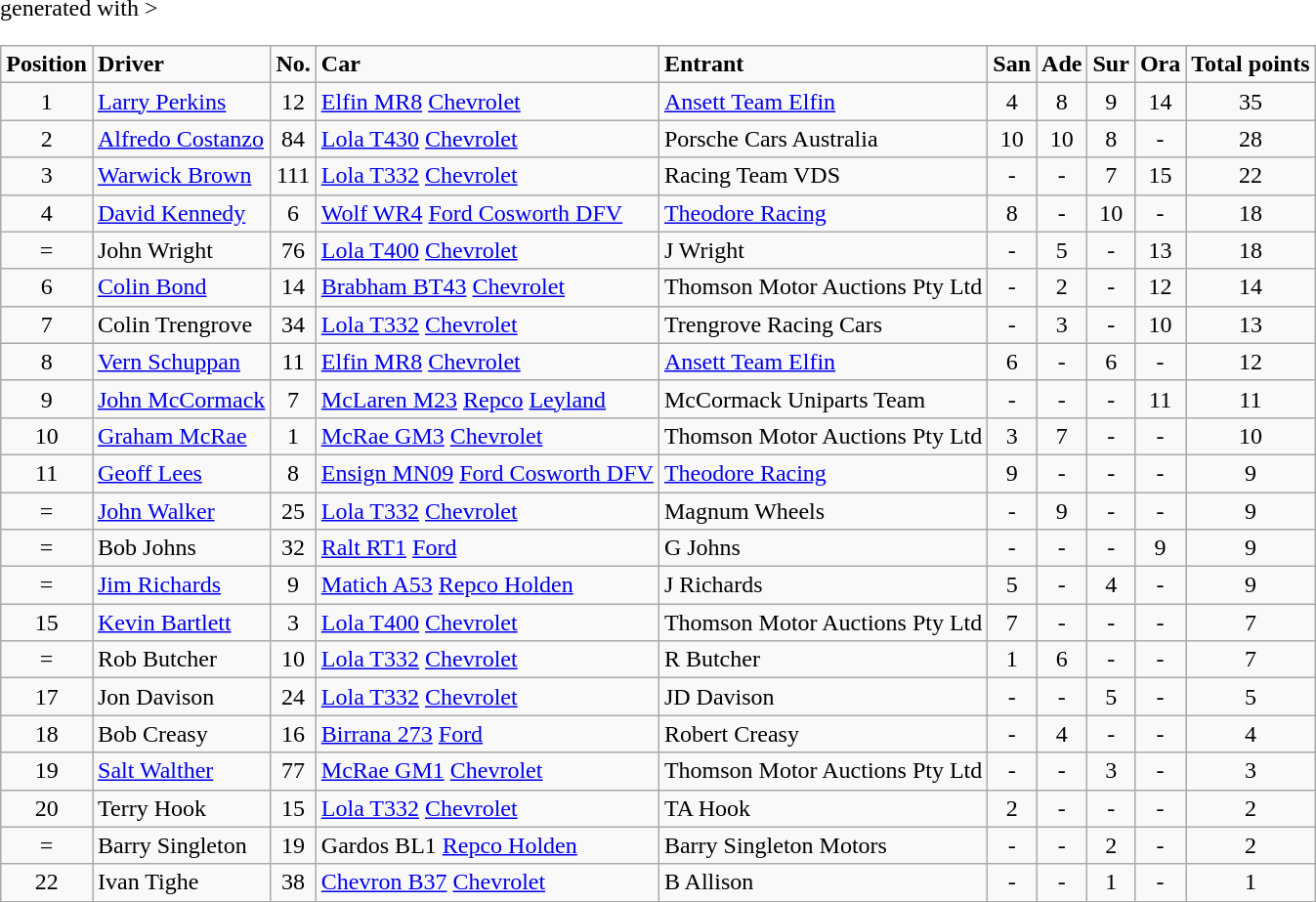<table class="wikitable" <hiddentext>generated with >
<tr style="font-weight:bold">
<td height="14" align="center">Position</td>
<td>Driver</td>
<td align="center">No.</td>
<td>Car</td>
<td>Entrant</td>
<td align="center">San</td>
<td align="center">Ade</td>
<td align="center">Sur</td>
<td align="center">Ora</td>
<td align="center">Total points</td>
</tr>
<tr>
<td height="14" align="center">1</td>
<td><a href='#'>Larry Perkins</a></td>
<td align="center">12</td>
<td><a href='#'>Elfin MR8</a> <a href='#'>Chevrolet</a></td>
<td><a href='#'>Ansett Team Elfin</a></td>
<td align="center">4</td>
<td align="center">8</td>
<td align="center">9</td>
<td align="center">14</td>
<td align="center">35</td>
</tr>
<tr>
<td height="14" align="center">2</td>
<td><a href='#'>Alfredo Costanzo</a></td>
<td align="center">84</td>
<td><a href='#'>Lola T430</a> <a href='#'>Chevrolet</a></td>
<td>Porsche Cars Australia</td>
<td align="center">10</td>
<td align="center">10</td>
<td align="center">8</td>
<td align="center">-</td>
<td align="center">28</td>
</tr>
<tr>
<td height="14" align="center">3</td>
<td><a href='#'>Warwick Brown</a></td>
<td align="center">111</td>
<td><a href='#'>Lola T332</a> <a href='#'>Chevrolet</a></td>
<td>Racing Team VDS</td>
<td align="center">-</td>
<td align="center">-</td>
<td align="center">7</td>
<td align="center">15</td>
<td align="center">22</td>
</tr>
<tr>
<td height="14" align="center">4</td>
<td><a href='#'>David Kennedy</a></td>
<td align="center">6</td>
<td><a href='#'>Wolf WR4</a> <a href='#'>Ford Cosworth DFV</a></td>
<td><a href='#'>Theodore Racing</a></td>
<td align="center">8</td>
<td align="center">-</td>
<td align="center">10</td>
<td align="center">-</td>
<td align="center">18</td>
</tr>
<tr>
<td height="14" align="center">=</td>
<td>John Wright</td>
<td align="center">76</td>
<td><a href='#'>Lola T400</a> <a href='#'>Chevrolet</a></td>
<td>J Wright</td>
<td align="center">-</td>
<td align="center">5</td>
<td align="center">-</td>
<td align="center">13</td>
<td align="center">18</td>
</tr>
<tr>
<td height="14" align="center">6</td>
<td><a href='#'>Colin Bond</a></td>
<td align="center">14</td>
<td><a href='#'>Brabham BT43</a> <a href='#'>Chevrolet</a></td>
<td>Thomson Motor Auctions Pty Ltd</td>
<td align="center">-</td>
<td align="center">2</td>
<td align="center">-</td>
<td align="center">12</td>
<td align="center">14</td>
</tr>
<tr>
<td height="14" align="center">7</td>
<td>Colin Trengrove</td>
<td align="center">34</td>
<td><a href='#'>Lola T332</a> <a href='#'>Chevrolet</a></td>
<td>Trengrove Racing Cars</td>
<td align="center">-</td>
<td align="center">3</td>
<td align="center">-</td>
<td align="center">10</td>
<td align="center">13</td>
</tr>
<tr>
<td height="14" align="center">8</td>
<td><a href='#'>Vern Schuppan</a></td>
<td align="center">11</td>
<td><a href='#'>Elfin MR8</a> <a href='#'>Chevrolet</a></td>
<td><a href='#'>Ansett Team Elfin</a></td>
<td align="center">6</td>
<td align="center">-</td>
<td align="center">6</td>
<td align="center">-</td>
<td align="center">12</td>
</tr>
<tr>
<td height="14" align="center">9</td>
<td><a href='#'>John McCormack</a></td>
<td align="center">7</td>
<td><a href='#'>McLaren M23</a> <a href='#'>Repco</a> <a href='#'>Leyland</a></td>
<td>McCormack Uniparts Team</td>
<td align="center">-</td>
<td align="center">-</td>
<td align="center">-</td>
<td align="center">11</td>
<td align="center">11</td>
</tr>
<tr>
<td height="14" align="center">10</td>
<td><a href='#'>Graham McRae</a></td>
<td align="center">1</td>
<td><a href='#'>McRae GM3</a> <a href='#'>Chevrolet</a></td>
<td>Thomson Motor Auctions Pty Ltd</td>
<td align="center">3</td>
<td align="center">7</td>
<td align="center">-</td>
<td align="center">-</td>
<td align="center">10</td>
</tr>
<tr>
<td height="14" align="center">11</td>
<td><a href='#'>Geoff Lees</a></td>
<td align="center">8</td>
<td><a href='#'>Ensign MN09</a> <a href='#'>Ford Cosworth DFV</a></td>
<td><a href='#'>Theodore Racing</a></td>
<td align="center">9</td>
<td align="center">-</td>
<td align="center">-</td>
<td align="center">-</td>
<td align="center">9</td>
</tr>
<tr>
<td height="14" align="center">=</td>
<td><a href='#'>John Walker</a></td>
<td align="center">25</td>
<td><a href='#'>Lola T332</a> <a href='#'>Chevrolet</a></td>
<td>Magnum Wheels</td>
<td align="center">-</td>
<td align="center">9</td>
<td align="center">-</td>
<td align="center">-</td>
<td align="center">9</td>
</tr>
<tr>
<td height="14" align="center">=</td>
<td>Bob Johns</td>
<td align="center">32</td>
<td><a href='#'>Ralt RT1</a> <a href='#'>Ford</a></td>
<td>G Johns</td>
<td align="center">-</td>
<td align="center">-</td>
<td align="center">-</td>
<td align="center">9</td>
<td align="center">9</td>
</tr>
<tr>
<td height="14" align="center">=</td>
<td><a href='#'>Jim Richards</a></td>
<td align="center">9</td>
<td><a href='#'>Matich A53</a> <a href='#'>Repco Holden</a></td>
<td>J Richards</td>
<td align="center">5</td>
<td align="center">-</td>
<td align="center">4</td>
<td align="center">-</td>
<td align="center">9</td>
</tr>
<tr>
<td height="14" align="center">15</td>
<td><a href='#'>Kevin Bartlett</a></td>
<td align="center">3</td>
<td><a href='#'>Lola T400</a> <a href='#'>Chevrolet</a></td>
<td>Thomson Motor Auctions Pty Ltd</td>
<td align="center">7</td>
<td align="center">-</td>
<td align="center">-</td>
<td align="center">-</td>
<td align="center">7</td>
</tr>
<tr>
<td height="14" align="center">=</td>
<td>Rob Butcher</td>
<td align="center">10</td>
<td><a href='#'>Lola T332</a> <a href='#'>Chevrolet</a></td>
<td>R Butcher</td>
<td align="center">1</td>
<td align="center">6</td>
<td align="center">-</td>
<td align="center">-</td>
<td align="center">7</td>
</tr>
<tr>
<td height="14" align="center">17</td>
<td>Jon Davison</td>
<td align="center">24</td>
<td><a href='#'>Lola T332</a> <a href='#'>Chevrolet</a></td>
<td>JD Davison</td>
<td align="center">-</td>
<td align="center">-</td>
<td align="center">5</td>
<td align="center">-</td>
<td align="center">5</td>
</tr>
<tr>
<td height="14" align="center">18</td>
<td>Bob Creasy</td>
<td align="center">16</td>
<td><a href='#'>Birrana 273</a> <a href='#'>Ford</a></td>
<td>Robert Creasy</td>
<td align="center">-</td>
<td align="center">4</td>
<td align="center">-</td>
<td align="center">-</td>
<td align="center">4</td>
</tr>
<tr>
<td height="14" align="center">19</td>
<td><a href='#'>Salt Walther</a></td>
<td align="center">77</td>
<td><a href='#'>McRae GM1</a> <a href='#'>Chevrolet</a></td>
<td>Thomson Motor Auctions Pty Ltd</td>
<td align="center">-</td>
<td align="center">-</td>
<td align="center">3</td>
<td align="center">-</td>
<td align="center">3</td>
</tr>
<tr>
<td height="14" align="center">20</td>
<td>Terry Hook</td>
<td align="center">15</td>
<td><a href='#'>Lola T332</a> <a href='#'>Chevrolet</a></td>
<td>TA Hook</td>
<td align="center">2</td>
<td align="center">-</td>
<td align="center">-</td>
<td align="center">-</td>
<td align="center">2</td>
</tr>
<tr>
<td height="14" align="center">=</td>
<td>Barry Singleton</td>
<td align="center">19</td>
<td>Gardos BL1 <a href='#'>Repco Holden</a></td>
<td>Barry Singleton Motors</td>
<td align="center">-</td>
<td align="center">-</td>
<td align="center">2</td>
<td align="center">-</td>
<td align="center">2</td>
</tr>
<tr>
<td height="14" align="center">22</td>
<td>Ivan Tighe</td>
<td align="center">38</td>
<td><a href='#'>Chevron B37</a> <a href='#'>Chevrolet</a></td>
<td>B Allison</td>
<td align="center">-</td>
<td align="center">-</td>
<td align="center">1</td>
<td align="center">-</td>
<td align="center">1</td>
</tr>
</table>
